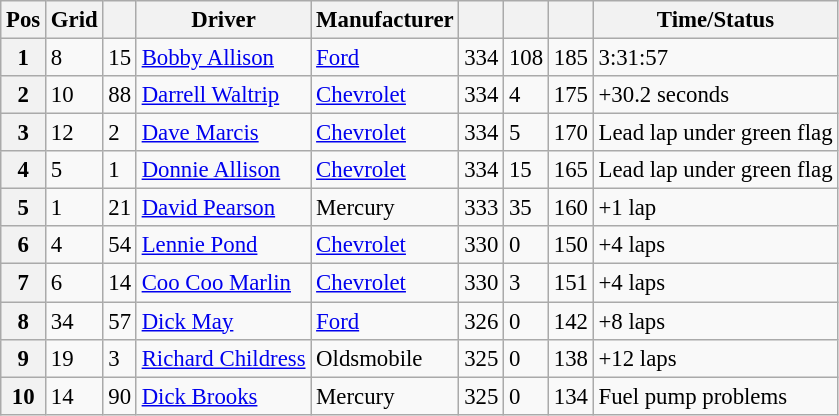<table class="sortable wikitable" style="font-size:95%">
<tr>
<th>Pos</th>
<th>Grid</th>
<th></th>
<th>Driver</th>
<th>Manufacturer</th>
<th></th>
<th></th>
<th></th>
<th>Time/Status</th>
</tr>
<tr>
<th>1</th>
<td>8</td>
<td>15</td>
<td><a href='#'>Bobby Allison</a></td>
<td><a href='#'>Ford</a></td>
<td>334</td>
<td>108</td>
<td>185</td>
<td>3:31:57</td>
</tr>
<tr>
<th>2</th>
<td>10</td>
<td>88</td>
<td><a href='#'>Darrell Waltrip</a></td>
<td><a href='#'>Chevrolet</a></td>
<td>334</td>
<td>4</td>
<td>175</td>
<td>+30.2 seconds</td>
</tr>
<tr>
<th>3</th>
<td>12</td>
<td>2</td>
<td><a href='#'>Dave Marcis</a></td>
<td><a href='#'>Chevrolet</a></td>
<td>334</td>
<td>5</td>
<td>170</td>
<td>Lead lap under green flag</td>
</tr>
<tr>
<th>4</th>
<td>5</td>
<td>1</td>
<td><a href='#'>Donnie Allison</a></td>
<td><a href='#'>Chevrolet</a></td>
<td>334</td>
<td>15</td>
<td>165</td>
<td>Lead lap under green flag</td>
</tr>
<tr>
<th>5</th>
<td>1</td>
<td>21</td>
<td><a href='#'>David Pearson</a></td>
<td>Mercury</td>
<td>333</td>
<td>35</td>
<td>160</td>
<td>+1 lap</td>
</tr>
<tr>
<th>6</th>
<td>4</td>
<td>54</td>
<td><a href='#'>Lennie Pond</a></td>
<td><a href='#'>Chevrolet</a></td>
<td>330</td>
<td>0</td>
<td>150</td>
<td>+4 laps</td>
</tr>
<tr>
<th>7</th>
<td>6</td>
<td>14</td>
<td><a href='#'>Coo Coo Marlin</a></td>
<td><a href='#'>Chevrolet</a></td>
<td>330</td>
<td>3</td>
<td>151</td>
<td>+4 laps</td>
</tr>
<tr>
<th>8</th>
<td>34</td>
<td>57</td>
<td><a href='#'>Dick May</a></td>
<td><a href='#'>Ford</a></td>
<td>326</td>
<td>0</td>
<td>142</td>
<td>+8 laps</td>
</tr>
<tr>
<th>9</th>
<td>19</td>
<td>3</td>
<td><a href='#'>Richard Childress</a></td>
<td>Oldsmobile</td>
<td>325</td>
<td>0</td>
<td>138</td>
<td>+12 laps</td>
</tr>
<tr>
<th>10</th>
<td>14</td>
<td>90</td>
<td><a href='#'>Dick Brooks</a></td>
<td>Mercury</td>
<td>325</td>
<td>0</td>
<td>134</td>
<td>Fuel pump problems</td>
</tr>
</table>
